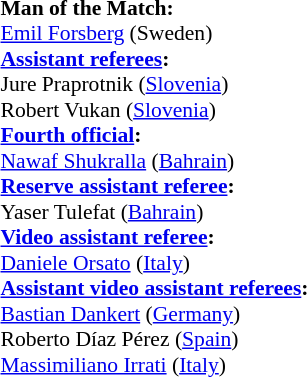<table style="width:100%; font-size:90%;">
<tr>
<td><br><strong>Man of the Match:</strong>
<br><a href='#'>Emil Forsberg</a> (Sweden)<br><strong><a href='#'>Assistant referees</a>:</strong>
<br>Jure Praprotnik (<a href='#'>Slovenia</a>)
<br>Robert Vukan (<a href='#'>Slovenia</a>)
<br><strong><a href='#'>Fourth official</a>:</strong>
<br><a href='#'>Nawaf Shukralla</a> (<a href='#'>Bahrain</a>)
<br><strong><a href='#'>Reserve assistant referee</a>:</strong>
<br>Yaser Tulefat (<a href='#'>Bahrain</a>)
<br><strong><a href='#'>Video assistant referee</a>:</strong>
<br><a href='#'>Daniele Orsato</a> (<a href='#'>Italy</a>)
<br><strong><a href='#'>Assistant video assistant referees</a>:</strong>
<br><a href='#'>Bastian Dankert</a> (<a href='#'>Germany</a>)
<br>Roberto Díaz Pérez (<a href='#'>Spain</a>)
<br><a href='#'>Massimiliano Irrati</a> (<a href='#'>Italy</a>)</td>
</tr>
</table>
